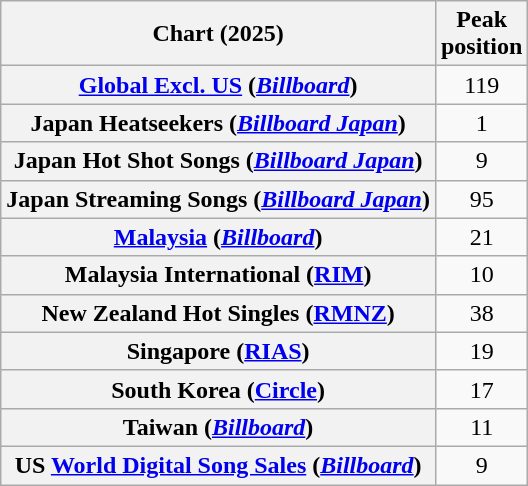<table class="wikitable sortable plainrowheaders" style="text-align:center">
<tr>
<th scope="col">Chart (2025)</th>
<th scope="col">Peak<br>position</th>
</tr>
<tr>
<th scope="row"><a href='#'>Global Excl. US</a> (<em><a href='#'>Billboard</a></em>)</th>
<td>119</td>
</tr>
<tr>
<th scope="row">Japan Heatseekers (<em><a href='#'>Billboard Japan</a></em>)</th>
<td>1</td>
</tr>
<tr>
<th scope="row">Japan Hot Shot Songs (<em><a href='#'>Billboard Japan</a></em>)</th>
<td>9</td>
</tr>
<tr>
<th scope="row">Japan Streaming Songs (<em><a href='#'>Billboard Japan</a></em>)</th>
<td>95</td>
</tr>
<tr>
<th scope="row"><a href='#'>Malaysia</a> (<em><a href='#'>Billboard</a></em>)</th>
<td>21</td>
</tr>
<tr>
<th scope="row">Malaysia International (<a href='#'>RIM</a>)</th>
<td>10</td>
</tr>
<tr>
<th scope="row">New Zealand Hot Singles (<a href='#'>RMNZ</a>)</th>
<td>38</td>
</tr>
<tr>
<th scope="row">Singapore (<a href='#'>RIAS</a>)</th>
<td>19</td>
</tr>
<tr>
<th scope="row">South Korea (<a href='#'>Circle</a>)</th>
<td>17</td>
</tr>
<tr>
<th scope="row">Taiwan (<em><a href='#'>Billboard</a></em>)</th>
<td>11</td>
</tr>
<tr>
<th scope="row">US <a href='#'>World Digital Song Sales</a> (<em><a href='#'>Billboard</a></em>)</th>
<td>9</td>
</tr>
</table>
